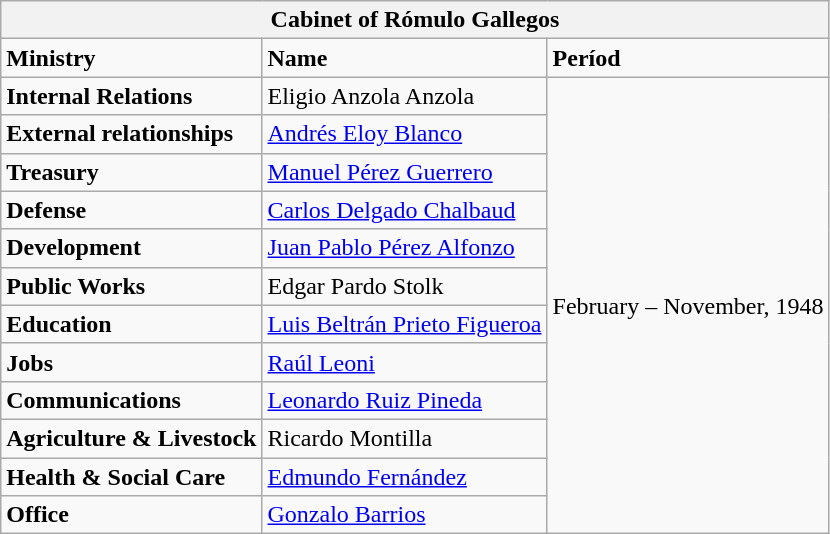<table class="wikitable">
<tr>
<th colspan="3" bgcolor="#dcdcdc">Cabinet of Rómulo Gallegos</th>
</tr>
<tr>
<td align="left"><strong>Ministry</strong></td>
<td align="left"><strong>Name</strong></td>
<td align="left"><strong>Períod</strong></td>
</tr>
<tr>
<td align="left"><strong>Internal Relations</strong></td>
<td align="left">Eligio Anzola Anzola</td>
<td rowspan="12" align="left">February – November, 1948</td>
</tr>
<tr>
<td align="left"><strong>External relationships</strong></td>
<td align="left"><a href='#'>Andrés Eloy Blanco</a></td>
</tr>
<tr>
<td align="left"><strong>Treasury</strong></td>
<td align="left"><a href='#'>Manuel Pérez Guerrero</a></td>
</tr>
<tr>
<td align="left"><strong>Defense</strong></td>
<td align="left"><a href='#'>Carlos Delgado Chalbaud</a></td>
</tr>
<tr>
<td align="left"><strong>Development</strong></td>
<td align="left"><a href='#'>Juan Pablo Pérez Alfonzo</a></td>
</tr>
<tr>
<td align="left"><strong>Public Works</strong></td>
<td align="left">Edgar Pardo Stolk</td>
</tr>
<tr>
<td align="left"><strong>Education</strong></td>
<td align="left"><a href='#'>Luis Beltrán Prieto Figueroa</a></td>
</tr>
<tr>
<td align="left"><strong>Jobs</strong></td>
<td align="left"><a href='#'>Raúl Leoni</a></td>
</tr>
<tr>
<td align="left"><strong>Communications</strong></td>
<td align="left"><a href='#'>Leonardo Ruiz Pineda</a></td>
</tr>
<tr>
<td align="left"><strong>Agriculture & Livestock</strong></td>
<td align="left">Ricardo Montilla</td>
</tr>
<tr>
<td align="left"><strong>Health & Social Care</strong></td>
<td align="left"><a href='#'>Edmundo Fernández</a></td>
</tr>
<tr>
<td align="left"><strong>Office</strong></td>
<td align="left"><a href='#'>Gonzalo Barrios</a></td>
</tr>
</table>
